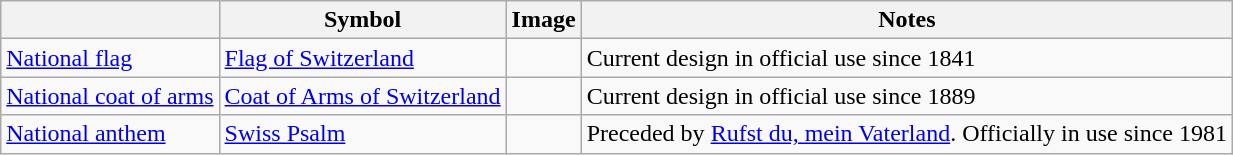<table class="wikitable">
<tr>
<th></th>
<th>Symbol</th>
<th>Image</th>
<th>Notes</th>
</tr>
<tr>
<td><a href='#'>National flag</a></td>
<td><a href='#'>Flag of Switzerland</a></td>
<td></td>
<td> Current design in official use since 1841</td>
</tr>
<tr>
<td><a href='#'>National coat of arms</a></td>
<td><a href='#'>Coat of Arms of Switzerland</a></td>
<td></td>
<td> Current design in official use since 1889</td>
</tr>
<tr>
<td><a href='#'>National anthem</a></td>
<td><a href='#'>Swiss Psalm</a></td>
<td><br></td>
<td> Preceded by <a href='#'>Rufst du, mein Vaterland</a>. Officially in use since 1981</td>
</tr>
</table>
